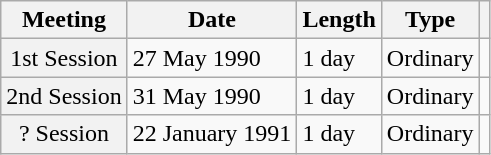<table class="wikitable sortable plainrowheaders">
<tr>
<th scope="col">Meeting</th>
<th scope="col">Date</th>
<th scope="col">Length</th>
<th scope="col">Type</th>
<th scope="col" class="unsortable"></th>
</tr>
<tr>
<th scope="row" style="font-weight:normal;">1st Session</th>
<td>27 May 1990</td>
<td>1 day</td>
<td>Ordinary</td>
<td align="center"></td>
</tr>
<tr>
<th scope="row" style="font-weight:normal;">2nd Session</th>
<td>31 May 1990</td>
<td>1 day</td>
<td>Ordinary</td>
<td align="center"></td>
</tr>
<tr>
<th scope="row" style="font-weight:normal;">? Session</th>
<td>22 January 1991</td>
<td>1 day</td>
<td>Ordinary</td>
<td align="center"></td>
</tr>
</table>
